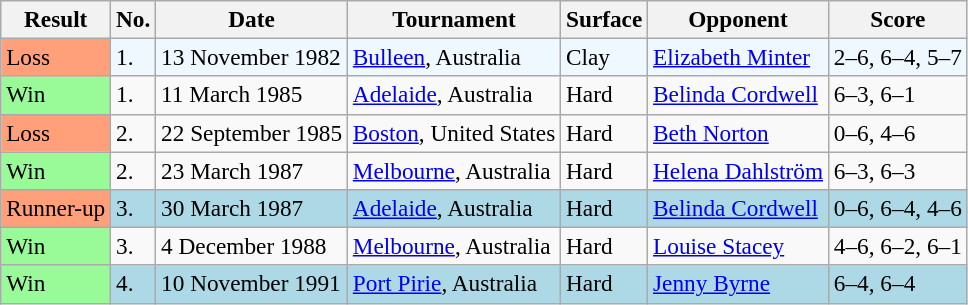<table class="sortable wikitable" style=font-size:97%>
<tr>
<th>Result</th>
<th>No.</th>
<th>Date</th>
<th>Tournament</th>
<th>Surface</th>
<th>Opponent</th>
<th>Score</th>
</tr>
<tr style="background:#f0f8ff;">
<td style="background:#ffa07a;">Loss</td>
<td>1.</td>
<td>13 November 1982</td>
<td><a href='#'>Bulleen</a>, Australia</td>
<td>Clay</td>
<td> <a href='#'>Elizabeth Minter</a></td>
<td>2–6, 6–4, 5–7</td>
</tr>
<tr>
<td style="background:#98fb98;">Win</td>
<td>1.</td>
<td>11 March 1985</td>
<td><a href='#'>Adelaide</a>, Australia</td>
<td>Hard</td>
<td> <a href='#'>Belinda Cordwell</a></td>
<td>6–3, 6–1</td>
</tr>
<tr>
<td style="background:#ffa07a;">Loss</td>
<td>2.</td>
<td>22 September 1985</td>
<td><a href='#'>Boston</a>, United States</td>
<td>Hard</td>
<td> <a href='#'>Beth Norton</a></td>
<td>0–6, 4–6</td>
</tr>
<tr>
<td style="background:#98fb98;">Win</td>
<td>2.</td>
<td>23 March 1987</td>
<td><a href='#'>Melbourne</a>, Australia</td>
<td>Hard</td>
<td> <a href='#'>Helena Dahlström</a></td>
<td>6–3, 6–3</td>
</tr>
<tr style="background:lightblue;">
<td bgcolor="FFA07A">Runner-up</td>
<td>3.</td>
<td>30 March 1987</td>
<td><a href='#'>Adelaide</a>, Australia</td>
<td>Hard</td>
<td> <a href='#'>Belinda Cordwell</a></td>
<td>0–6, 6–4, 4–6</td>
</tr>
<tr>
<td style="background:#98fb98;">Win</td>
<td>3.</td>
<td>4 December 1988</td>
<td><a href='#'>Melbourne</a>, Australia</td>
<td>Hard</td>
<td> <a href='#'>Louise Stacey</a></td>
<td>4–6, 6–2, 6–1</td>
</tr>
<tr style="background:lightblue;">
<td style="background:#98fb98;">Win</td>
<td>4.</td>
<td>10 November 1991</td>
<td><a href='#'>Port Pirie</a>, Australia</td>
<td>Hard</td>
<td> <a href='#'>Jenny Byrne</a></td>
<td>6–4, 6–4</td>
</tr>
</table>
